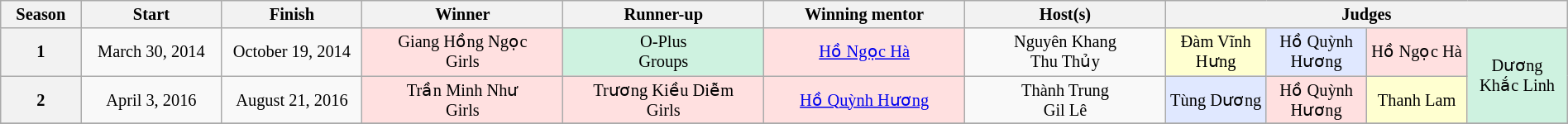<table class="wikitable"  style="text-align:center; font-size:85%; line-height:16px; width:100%;">
<tr>
<th scope="col" width="04%">Season</th>
<th scope="col" width="07%">Start</th>
<th scope="col" width="07%">Finish</th>
<th scope="col" width="10%">Winner</th>
<th scope="col" width="10%">Runner-up</th>
<th scope="col" width="10%">Winning mentor</th>
<th scope="col" width="10%">Host(s)</th>
<th colspan="4" scope="col" width="20%">Judges</th>
</tr>
<tr>
<th scope="row">1</th>
<td>March 30, 2014</td>
<td>October 19, 2014</td>
<td style="background:#FFE0E0;">Giang Hồng Ngọc<br>Girls</td>
<td style="background:#CEF2E0;">O-Plus<br>Groups</td>
<td style="background:#FFE0E0;"><a href='#'>Hồ Ngọc Hà</a></td>
<td>Nguyên Khang<br>Thu Thủy</td>
<td width="5%" rowspan="1" style="background:#FFFFD0">Đàm Vĩnh Hưng</td>
<td width="5%" rowspan="1" style="background:#E0E8FF">Hồ Quỳnh Hương</td>
<td width="5%" rowspan="1" style="background:#FFE0E0">Hồ Ngọc Hà</td>
<td width="5%" rowspan="2" style="background:#CEF2E0">Dương Khắc Linh</td>
</tr>
<tr>
<th rowspan="row">2</th>
<td>April 3, 2016</td>
<td>August 21, 2016</td>
<td style="background:#FFE0E0;">Trần Minh Như<br>Girls</td>
<td style="background:#FFE0E0;">Trương Kiều Diễm<br>Girls</td>
<td style="background:#FFE0E0;"><a href='#'>Hồ Quỳnh Hương</a></td>
<td>Thành Trung<br>Gil Lê</td>
<td rowspan="1" style="background:#E0E8FF">Tùng Dương</td>
<td rowspan="1" style="background:#FFE0E0">Hồ Quỳnh Hương</td>
<td rowspan="1" style="background:#FFFFD0">Thanh Lam</td>
</tr>
<tr>
</tr>
</table>
